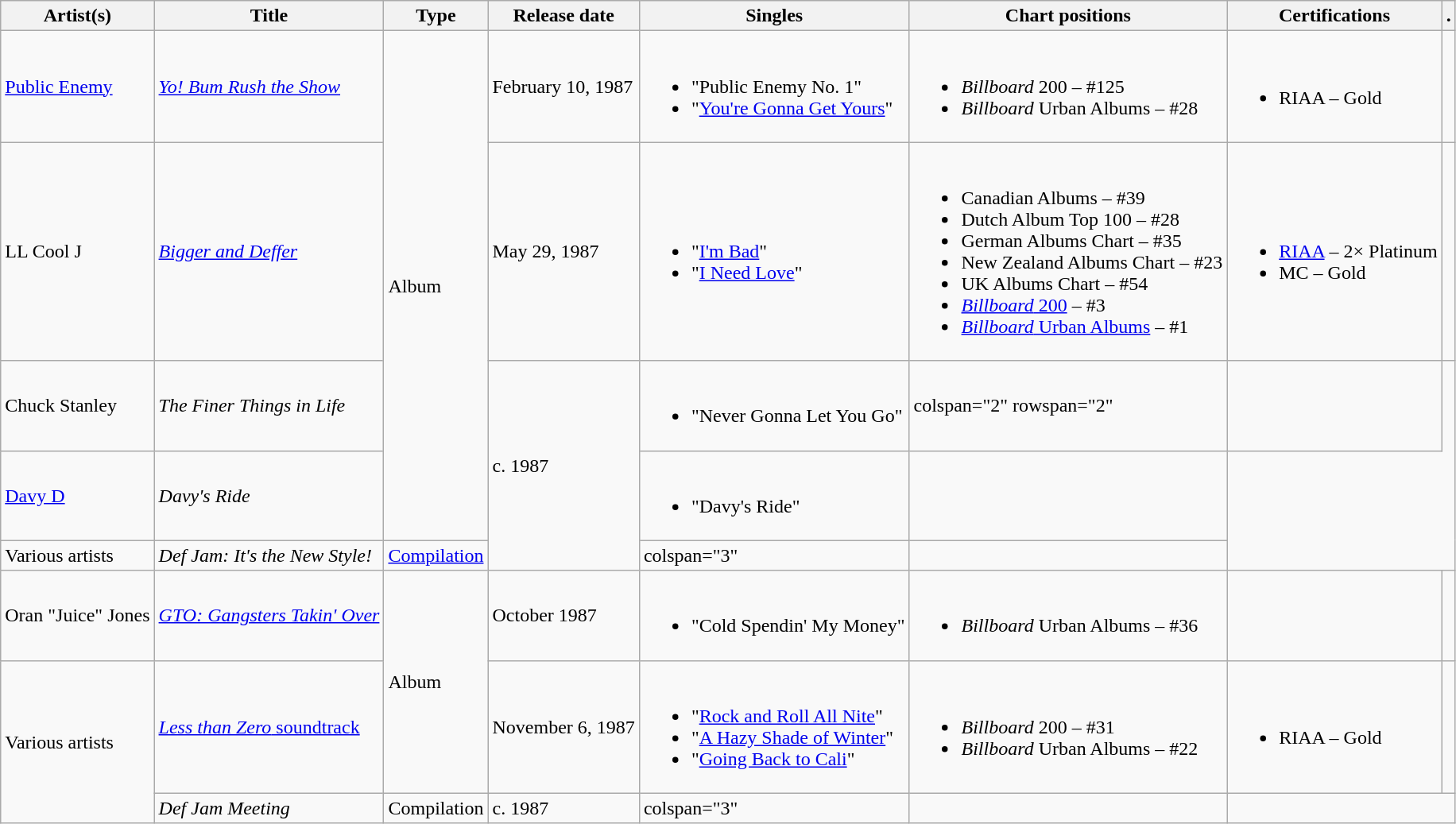<table class="wikitable">
<tr>
<th>Artist(s)</th>
<th>Title</th>
<th>Type</th>
<th>Release date</th>
<th>Singles</th>
<th>Chart positions</th>
<th>Certifications</th>
<th>.</th>
</tr>
<tr>
<td><a href='#'>Public Enemy</a></td>
<td><em><a href='#'>Yo! Bum Rush the Show</a></em></td>
<td rowspan="4">Album</td>
<td>February 10, 1987</td>
<td><br><ul><li>"Public Enemy No. 1"</li><li>"<a href='#'>You're Gonna Get Yours</a>"</li></ul></td>
<td><br><ul><li><em>Billboard</em> 200 – #125</li><li><em>Billboard</em> Urban Albums – #28</li></ul></td>
<td><br><ul><li>RIAA – Gold</li></ul></td>
<td></td>
</tr>
<tr>
<td>LL Cool J</td>
<td><em><a href='#'>Bigger and Deffer</a></em></td>
<td>May 29, 1987</td>
<td><br><ul><li>"<a href='#'>I'm Bad</a>"</li><li>"<a href='#'>I Need Love</a>"</li></ul></td>
<td><br><ul><li>Canadian Albums – #39</li><li>Dutch Album Top 100 – #28</li><li>German Albums Chart – #35</li><li>New Zealand Albums Chart – #23</li><li>UK Albums Chart – #54</li><li><a href='#'><em>Billboard</em> 200</a> – #3</li><li><a href='#'><em>Billboard</em> Urban Albums</a> – #1</li></ul></td>
<td><br><ul><li><a href='#'>RIAA</a> – 2× Platinum</li><li>MC – Gold</li></ul></td>
<td></td>
</tr>
<tr>
<td>Chuck Stanley</td>
<td><em>The Finer Things in Life</em></td>
<td rowspan="3">c. 1987</td>
<td><br><ul><li>"Never Gonna Let You Go"</li></ul></td>
<td>colspan="2" rowspan="2" </td>
<td></td>
</tr>
<tr>
<td><a href='#'>Davy D</a></td>
<td><em>Davy's Ride</em></td>
<td><br><ul><li>"Davy's Ride"</li></ul></td>
<td></td>
</tr>
<tr>
<td>Various artists</td>
<td><em>Def Jam: It's the New Style!</em></td>
<td><a href='#'>Compilation</a></td>
<td>colspan="3" </td>
<td></td>
</tr>
<tr>
<td>Oran "Juice" Jones</td>
<td><em><a href='#'>GTO: Gangsters Takin' Over</a></em></td>
<td rowspan="2">Album</td>
<td>October 1987</td>
<td><br><ul><li>"Cold Spendin' My Money"</li></ul></td>
<td><br><ul><li><em>Billboard</em> Urban Albums – #36</li></ul></td>
<td></td>
<td></td>
</tr>
<tr>
<td rowspan="2">Various artists</td>
<td><a href='#'><em>Less than Zero</em> soundtrack</a></td>
<td>November 6, 1987</td>
<td><br><ul><li>"<a href='#'>Rock and Roll All Nite</a>"</li><li>"<a href='#'>A Hazy Shade of Winter</a>"</li><li>"<a href='#'>Going Back to Cali</a>"</li></ul></td>
<td><br><ul><li><em>Billboard</em> 200 – #31</li><li><em>Billboard</em> Urban Albums – #22</li></ul></td>
<td><br><ul><li>RIAA – Gold</li></ul></td>
<td></td>
</tr>
<tr>
<td><em>Def Jam Meeting</em></td>
<td>Compilation</td>
<td>c. 1987</td>
<td>colspan="3" </td>
<td></td>
</tr>
</table>
